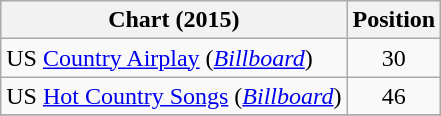<table class="wikitable sortable">
<tr>
<th scope="col">Chart (2015)</th>
<th scope="col">Position</th>
</tr>
<tr>
<td>US <a href='#'>Country Airplay</a> (<em><a href='#'>Billboard</a></em>)</td>
<td align="center">30</td>
</tr>
<tr>
<td>US <a href='#'>Hot Country Songs</a> (<em><a href='#'>Billboard</a></em>)</td>
<td align="center">46</td>
</tr>
<tr>
</tr>
</table>
